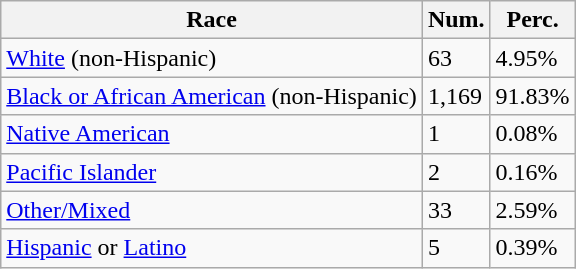<table class="wikitable">
<tr>
<th>Race</th>
<th>Num.</th>
<th>Perc.</th>
</tr>
<tr>
<td><a href='#'>White</a> (non-Hispanic)</td>
<td>63</td>
<td>4.95%</td>
</tr>
<tr>
<td><a href='#'>Black or African American</a> (non-Hispanic)</td>
<td>1,169</td>
<td>91.83%</td>
</tr>
<tr>
<td><a href='#'>Native American</a></td>
<td>1</td>
<td>0.08%</td>
</tr>
<tr>
<td><a href='#'>Pacific Islander</a></td>
<td>2</td>
<td>0.16%</td>
</tr>
<tr>
<td><a href='#'>Other/Mixed</a></td>
<td>33</td>
<td>2.59%</td>
</tr>
<tr>
<td><a href='#'>Hispanic</a> or <a href='#'>Latino</a></td>
<td>5</td>
<td>0.39%</td>
</tr>
</table>
